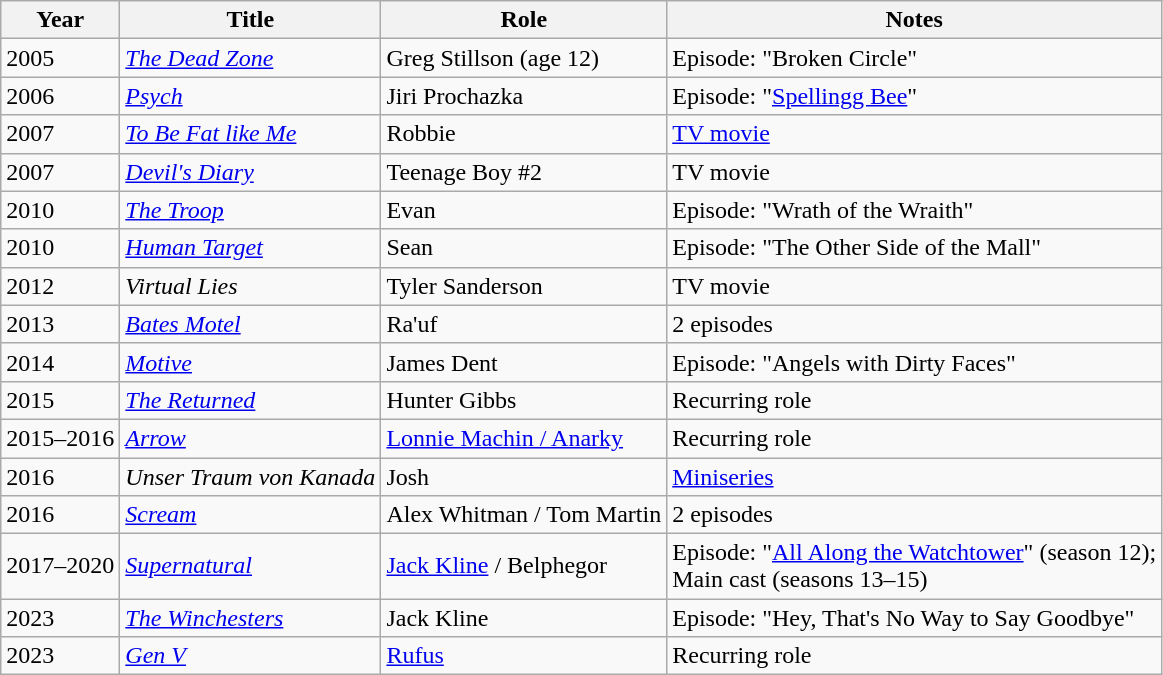<table class="wikitable sortable">
<tr>
<th>Year</th>
<th>Title</th>
<th>Role</th>
<th class="unsortable">Notes</th>
</tr>
<tr>
<td>2005</td>
<td data-sort-value="Dead Zone, The"><em><a href='#'>The Dead Zone</a></em></td>
<td>Greg Stillson (age 12)</td>
<td>Episode: "Broken Circle"</td>
</tr>
<tr>
<td>2006</td>
<td><em><a href='#'>Psych</a></em></td>
<td>Jiri Prochazka</td>
<td>Episode: "<a href='#'>Spellingg Bee</a>"</td>
</tr>
<tr>
<td>2007</td>
<td><em><a href='#'>To Be Fat like Me</a></em></td>
<td>Robbie</td>
<td><a href='#'>TV movie</a></td>
</tr>
<tr>
<td>2007</td>
<td><em><a href='#'>Devil's Diary</a></em></td>
<td>Teenage Boy #2</td>
<td>TV movie</td>
</tr>
<tr>
<td>2010</td>
<td data-sort-value="Troop, The"><em><a href='#'>The Troop</a></em></td>
<td>Evan</td>
<td>Episode: "Wrath of the Wraith"</td>
</tr>
<tr>
<td>2010</td>
<td><em><a href='#'>Human Target</a></em></td>
<td>Sean</td>
<td>Episode: "The Other Side of the Mall"</td>
</tr>
<tr>
<td>2012</td>
<td><em>Virtual Lies</em></td>
<td>Tyler Sanderson</td>
<td>TV movie</td>
</tr>
<tr>
<td>2013</td>
<td><em><a href='#'>Bates Motel</a></em></td>
<td>Ra'uf</td>
<td>2 episodes</td>
</tr>
<tr>
<td>2014</td>
<td><em><a href='#'>Motive</a></em></td>
<td>James Dent</td>
<td>Episode: "Angels with Dirty Faces"</td>
</tr>
<tr>
<td>2015</td>
<td data-sort-value="Returned, The"><em><a href='#'>The Returned</a></em></td>
<td>Hunter Gibbs</td>
<td>Recurring role</td>
</tr>
<tr>
<td>2015–2016</td>
<td><em><a href='#'>Arrow</a></em></td>
<td><a href='#'>Lonnie Machin / Anarky</a></td>
<td>Recurring role</td>
</tr>
<tr>
<td>2016</td>
<td><em>Unser Traum von Kanada</em></td>
<td>Josh</td>
<td><a href='#'>Miniseries</a></td>
</tr>
<tr>
<td>2016</td>
<td><em><a href='#'>Scream</a></em></td>
<td>Alex Whitman / Tom Martin</td>
<td>2 episodes</td>
</tr>
<tr>
<td>2017–2020</td>
<td><em><a href='#'>Supernatural</a></em></td>
<td><a href='#'>Jack Kline</a> / Belphegor</td>
<td>Episode: "<a href='#'>All Along the Watchtower</a>" (season 12);<br>Main cast (seasons 13–15)</td>
</tr>
<tr>
<td>2023</td>
<td data-sort-value="Winchesters, The"><em><a href='#'>The Winchesters</a></em></td>
<td>Jack Kline</td>
<td>Episode: "Hey, That's No Way to Say Goodbye"</td>
</tr>
<tr>
<td>2023</td>
<td><em><a href='#'>Gen V</a></em></td>
<td><a href='#'>Rufus</a></td>
<td>Recurring role</td>
</tr>
</table>
